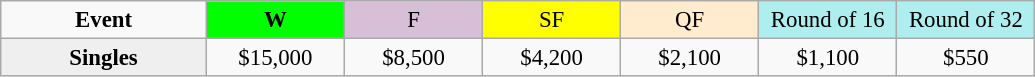<table class=wikitable style=font-size:95%;text-align:center>
<tr>
<td style="width:130px"><strong>Event</strong></td>
<td style="width:85px; background:lime"><strong>W</strong></td>
<td style="width:85px; background:thistle">F</td>
<td style="width:85px; background:#ffff00">SF</td>
<td style="width:85px; background:#ffebcd">QF</td>
<td style="width:85px; background:#afeeee">Round of 16</td>
<td style="width:85px; background:#afeeee">Round of 32</td>
</tr>
<tr>
<th style=background:#efefef>Singles </th>
<td>$15,000</td>
<td>$8,500</td>
<td>$4,200</td>
<td>$2,100</td>
<td>$1,100</td>
<td>$550</td>
</tr>
</table>
